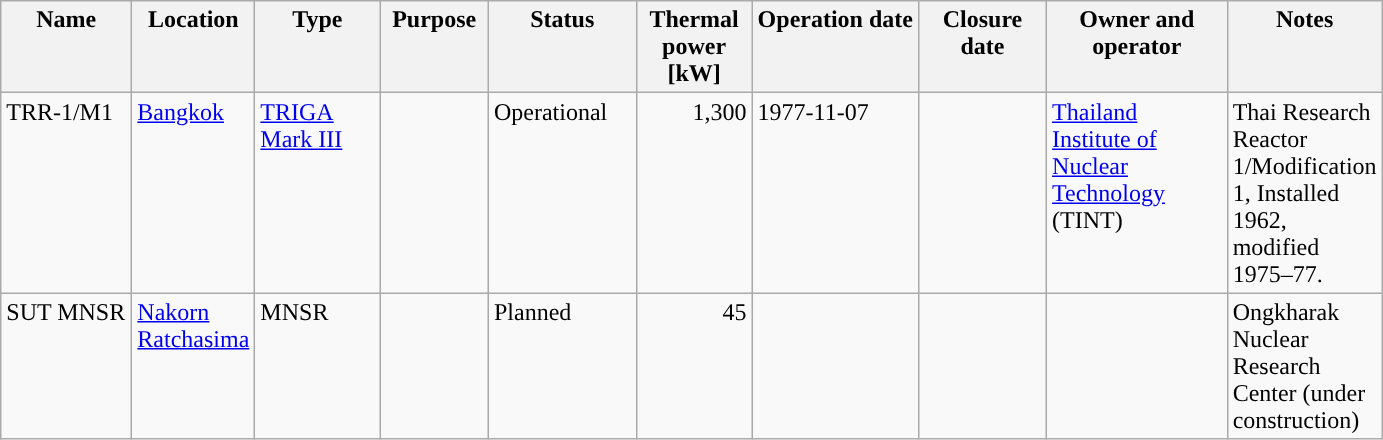<table class="wikitable" >
<tr valign="top">
<th width="80">Name</th>
<th width="65">Location</th>
<th width="76">Type</th>
<th width="65">Purpose</th>
<th width="91">Status</th>
<th width="70“">Thermal power [kW]</th>
<th width=„67“>Operation date</th>
<th width="78“">Closure date</th>
<th width="113“">Owner and operator</th>
<th width="65">Notes</th>
</tr>
<tr valign="top">
<td>TRR-1/M1</td>
<td><a href='#'>Bangkok</a></td>
<td><a href='#'>TRIGA Mark III</a></td>
<td></td>
<td>Operational</td>
<td align="right">1,300</td>
<td>1977-11-07</td>
<td></td>
<td><a href='#'>Thailand Institute of Nuclear Technology</a> (TINT)</td>
<td>Thai Research Reactor 1/Modification 1, Installed 1962, modified 1975–77.</td>
</tr>
<tr valign="top">
<td>SUT MNSR</td>
<td><a href='#'>Nakorn Ratchasima</a></td>
<td>MNSR</td>
<td></td>
<td>Planned</td>
<td align="right">45</td>
<td> </td>
<td></td>
<td></td>
<td>Ongkharak Nuclear Research Center (under construction)</td>
</tr>
</table>
